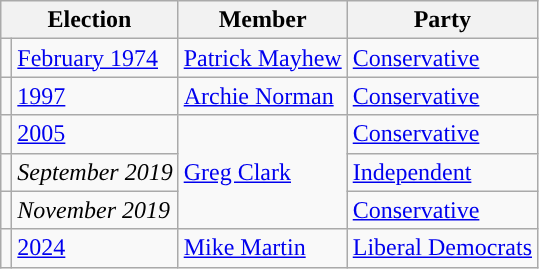<table class="wikitable">
<tr>
<th colspan="2">Election</th>
<th>Member</th>
<th>Party</th>
</tr>
<tr>
<td style="color:inherit;background-color: "></td>
<td><a href='#'>February 1974</a></td>
<td><a href='#'>Patrick Mayhew</a></td>
<td><a href='#'>Conservative</a></td>
</tr>
<tr>
<td style="color:inherit;background-color: "></td>
<td><a href='#'>1997</a></td>
<td><a href='#'>Archie Norman</a></td>
<td><a href='#'>Conservative</a></td>
</tr>
<tr>
<td style="color:inherit;background-color: "></td>
<td><a href='#'>2005</a></td>
<td rowspan=3><a href='#'>Greg Clark</a></td>
<td><a href='#'>Conservative</a></td>
</tr>
<tr>
<td style="color:inherit;background-color: "></td>
<td><em>September 2019</em></td>
<td><a href='#'>Independent</a></td>
</tr>
<tr>
<td style="color:inherit;background-color: "></td>
<td><em>November 2019</em></td>
<td><a href='#'>Conservative</a></td>
</tr>
<tr>
<td style="color:inherit;background-color: "></td>
<td><a href='#'>2024</a></td>
<td><a href='#'>Mike Martin</a></td>
<td><a href='#'>Liberal Democrats</a></td>
</tr>
</table>
